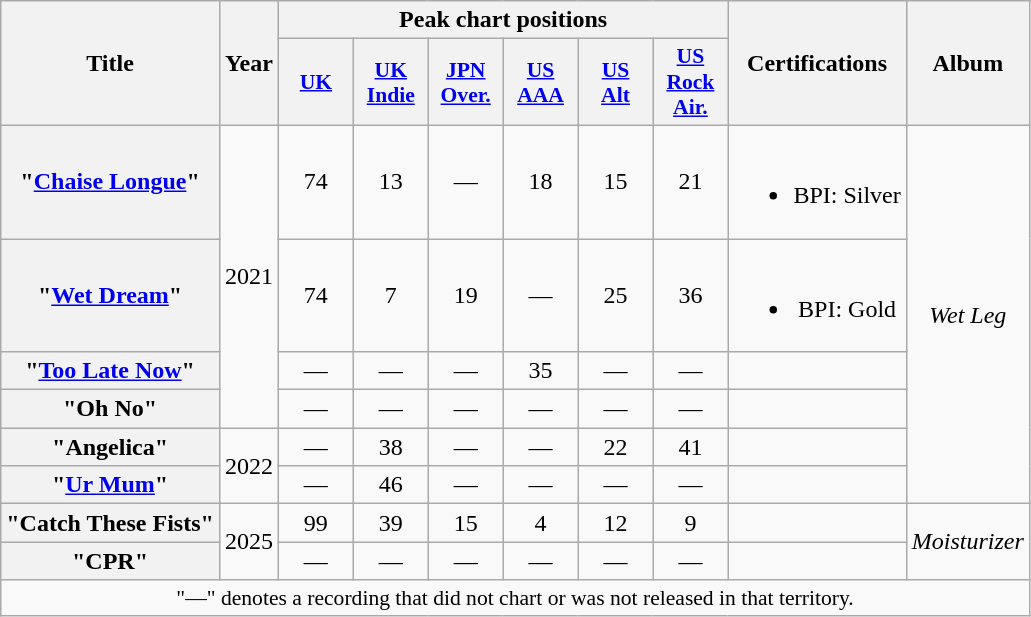<table class="wikitable plainrowheaders" style="text-align:center;">
<tr>
<th scope="col" rowspan="2">Title</th>
<th scope="col" rowspan="2">Year</th>
<th scope="col" colspan="6">Peak chart positions</th>
<th scope="col" rowspan="2">Certifications</th>
<th scope="col" rowspan="2">Album</th>
</tr>
<tr>
<th scope="col" style="width:3em;font-size:90%;"><a href='#'>UK</a><br></th>
<th scope="col" style="width:3em;font-size:90%;"><a href='#'>UK<br>Indie</a><br></th>
<th scope="col" style="width:3em;font-size:90%;"><a href='#'>JPN<br>Over.</a><br></th>
<th scope="col" style="width:3em;font-size:90%;"><a href='#'>US<br>AAA</a><br></th>
<th scope="col" style="width:3em;font-size:90%;"><a href='#'>US<br>Alt</a><br></th>
<th scope="col" style="width:3em;font-size:90%;"><a href='#'>US<br>Rock<br>Air.</a><br></th>
</tr>
<tr>
<th scope="row">"<a href='#'>Chaise Longue</a>"</th>
<td rowspan="4">2021</td>
<td>74</td>
<td>13</td>
<td>—</td>
<td>18</td>
<td>15</td>
<td>21</td>
<td><br><ul><li>BPI: Silver</li></ul></td>
<td rowspan="6"><em>Wet Leg</em></td>
</tr>
<tr>
<th scope="row">"<a href='#'>Wet Dream</a>"</th>
<td>74</td>
<td>7</td>
<td>19</td>
<td>—</td>
<td>25</td>
<td>36</td>
<td><br><ul><li>BPI: Gold</li></ul></td>
</tr>
<tr>
<th scope="row">"<a href='#'>Too Late Now</a>"</th>
<td>—</td>
<td>—</td>
<td>—</td>
<td>35</td>
<td>—</td>
<td>—</td>
<td></td>
</tr>
<tr>
<th scope="row">"Oh No"</th>
<td>—</td>
<td>—</td>
<td>—</td>
<td>—</td>
<td>—</td>
<td>—</td>
<td></td>
</tr>
<tr>
<th scope="row">"Angelica"</th>
<td rowspan="2">2022</td>
<td>—</td>
<td>38</td>
<td>—</td>
<td>—</td>
<td>22</td>
<td>41</td>
<td></td>
</tr>
<tr>
<th scope="row">"<a href='#'>Ur Mum</a>"</th>
<td>—</td>
<td>46</td>
<td>—</td>
<td>—</td>
<td>—</td>
<td>—</td>
<td></td>
</tr>
<tr>
<th scope="row">"Catch These Fists"</th>
<td rowspan="2">2025</td>
<td>99</td>
<td>39</td>
<td>15</td>
<td>4</td>
<td>12</td>
<td>9</td>
<td></td>
<td rowspan="2"><em>Moisturizer</em></td>
</tr>
<tr>
<th scope="row">"CPR"</th>
<td>—</td>
<td>—</td>
<td>—</td>
<td>—</td>
<td>—</td>
<td>—</td>
<td></td>
</tr>
<tr>
<td colspan="10" style="font-size:90%">"—" denotes a recording that did not chart or was not released in that territory.</td>
</tr>
</table>
